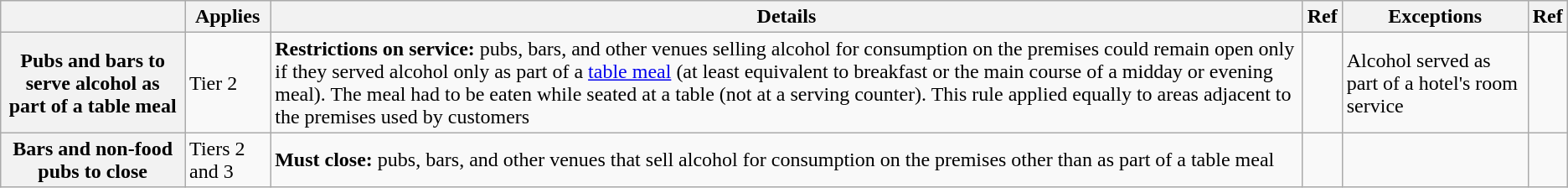<table class="wikitable">
<tr>
<th></th>
<th>Applies</th>
<th>Details</th>
<th>Ref</th>
<th>Exceptions</th>
<th>Ref</th>
</tr>
<tr>
<th>Pubs and bars to serve alcohol as part of a table meal</th>
<td>Tier 2</td>
<td><strong>Restrictions on service:</strong> pubs, bars, and other venues selling alcohol for consumption on the premises could remain open only if they served alcohol only as part of a <a href='#'>table meal</a> (at least equivalent to breakfast or the main course of a midday or evening meal). The meal had to be eaten while seated at a table (not at a serving counter). This rule applied equally to areas adjacent to the premises used by customers</td>
<td></td>
<td>Alcohol served as part of a hotel's room service</td>
<td></td>
</tr>
<tr>
<th>Bars and non-food pubs to close</th>
<td>Tiers 2 and 3</td>
<td><strong>Must close:</strong> pubs, bars, and other venues that sell alcohol for consumption on the premises other than as part of a table meal</td>
<td></td>
<td></td>
<td></td>
</tr>
</table>
